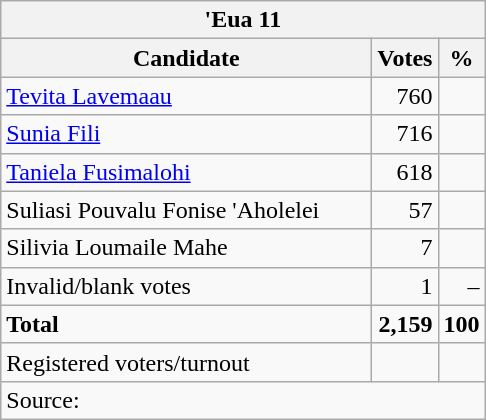<table class=wikitable style=text-align:right>
<tr>
<th colspan=3>'Eua 11</th>
</tr>
<tr>
<th width=240px>Candidate</th>
<th>Votes</th>
<th>%</th>
</tr>
<tr>
<td align=left><a href='#'>Tevita Lavemaau</a></td>
<td>760</td>
<td></td>
</tr>
<tr>
<td align=left><a href='#'>Sunia Fili</a></td>
<td>716</td>
<td></td>
</tr>
<tr>
<td align=left><a href='#'>Taniela Fusimalohi</a></td>
<td>618</td>
<td></td>
</tr>
<tr>
<td align=left>Suliasi Pouvalu Fonise 'Aholelei</td>
<td>57</td>
<td></td>
</tr>
<tr>
<td align=left>Silivia Loumaile Mahe</td>
<td>7</td>
<td></td>
</tr>
<tr>
<td align=left>Invalid/blank votes</td>
<td>1</td>
<td>–</td>
</tr>
<tr>
<td align=left><strong>Total</strong></td>
<td><strong>2,159</strong></td>
<td><strong>100</strong></td>
</tr>
<tr>
<td align=left>Registered voters/turnout</td>
<td></td>
<td></td>
</tr>
<tr>
<td align=left colspan=3>Source: </td>
</tr>
</table>
